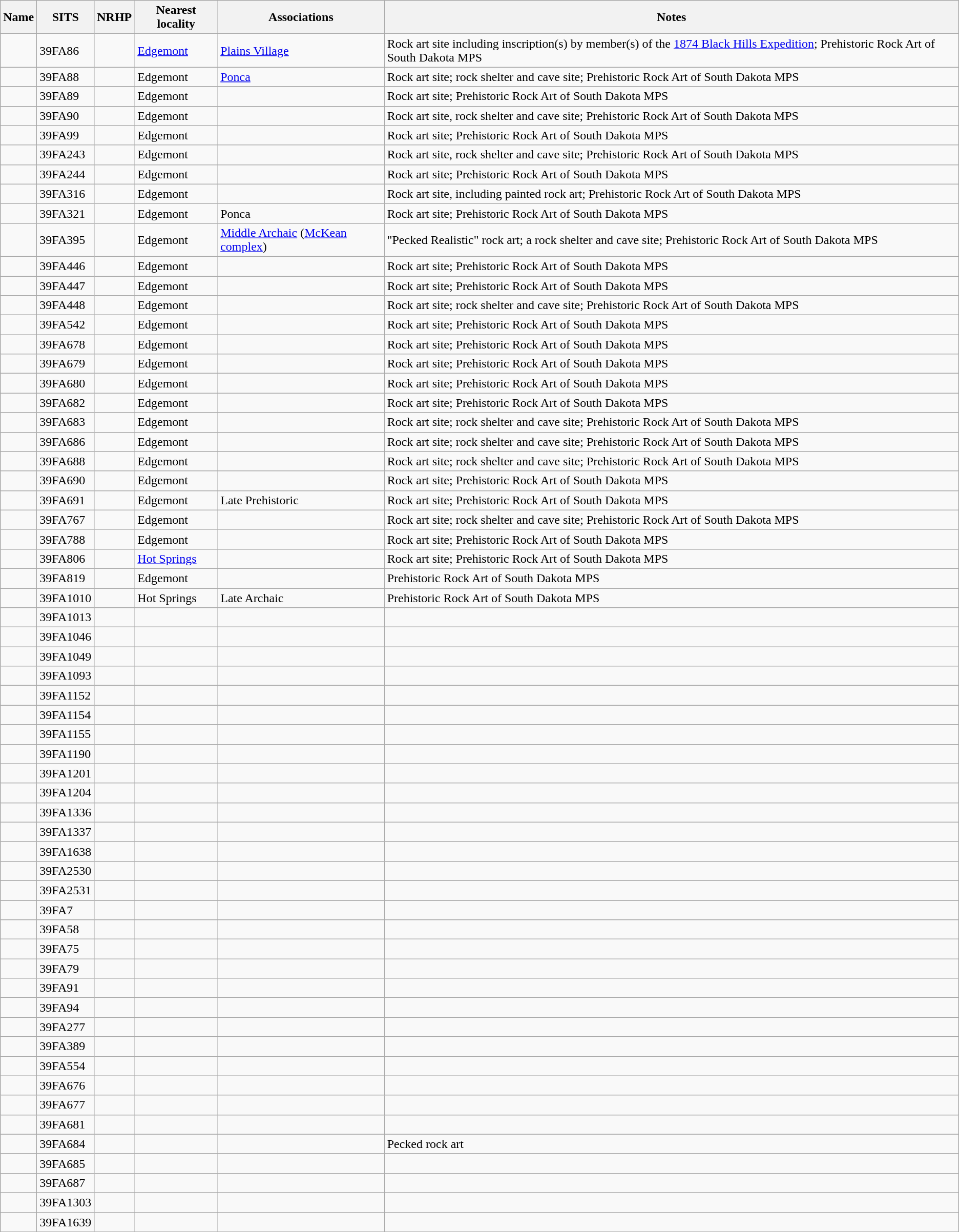<table class="wikitable sortable">
<tr>
<th scope="col">Name</th>
<th scope="col">SITS</th>
<th scope="col">NRHP</th>
<th scope="col">Nearest locality</th>
<th scope="col">Associations</th>
<th scope="col" class="unsortable">Notes</th>
</tr>
<tr>
<td></td>
<td>39FA86</td>
<td></td>
<td><a href='#'>Edgemont</a></td>
<td><a href='#'>Plains Village</a></td>
<td>Rock art site including inscription(s) by member(s) of the <a href='#'>1874 Black Hills Expedition</a>; Prehistoric Rock Art of South Dakota MPS</td>
</tr>
<tr>
<td></td>
<td>39FA88</td>
<td></td>
<td>Edgemont</td>
<td><a href='#'>Ponca</a></td>
<td>Rock art site; rock shelter and cave site; Prehistoric Rock Art of South Dakota MPS</td>
</tr>
<tr>
<td></td>
<td>39FA89</td>
<td></td>
<td>Edgemont</td>
<td></td>
<td>Rock art site; Prehistoric Rock Art of South Dakota MPS</td>
</tr>
<tr>
<td></td>
<td>39FA90</td>
<td></td>
<td>Edgemont</td>
<td></td>
<td>Rock art site, rock shelter and cave site; Prehistoric Rock Art of South Dakota MPS</td>
</tr>
<tr>
<td></td>
<td>39FA99</td>
<td></td>
<td>Edgemont</td>
<td></td>
<td>Rock art site; Prehistoric Rock Art of South Dakota MPS</td>
</tr>
<tr>
<td></td>
<td>39FA243</td>
<td></td>
<td>Edgemont</td>
<td></td>
<td>Rock art site, rock shelter and cave site; Prehistoric Rock Art of South Dakota MPS</td>
</tr>
<tr>
<td></td>
<td>39FA244</td>
<td></td>
<td>Edgemont</td>
<td></td>
<td>Rock art site; Prehistoric Rock Art of South Dakota MPS</td>
</tr>
<tr>
<td></td>
<td>39FA316</td>
<td></td>
<td>Edgemont</td>
<td></td>
<td>Rock art site, including painted rock art; Prehistoric Rock Art of South Dakota MPS</td>
</tr>
<tr>
<td></td>
<td>39FA321</td>
<td></td>
<td>Edgemont</td>
<td>Ponca</td>
<td>Rock art site; Prehistoric Rock Art of South Dakota MPS</td>
</tr>
<tr>
<td></td>
<td>39FA395</td>
<td></td>
<td>Edgemont</td>
<td><a href='#'>Middle Archaic</a> (<a href='#'>McKean complex</a>)</td>
<td>"Pecked Realistic" rock art; a rock shelter and cave site; Prehistoric Rock Art of South Dakota MPS</td>
</tr>
<tr>
<td></td>
<td>39FA446</td>
<td></td>
<td>Edgemont</td>
<td></td>
<td>Rock art site; Prehistoric Rock Art of South Dakota MPS</td>
</tr>
<tr>
<td></td>
<td>39FA447</td>
<td></td>
<td>Edgemont</td>
<td></td>
<td>Rock art site; Prehistoric Rock Art of South Dakota MPS</td>
</tr>
<tr>
<td></td>
<td>39FA448</td>
<td></td>
<td>Edgemont</td>
<td></td>
<td>Rock art site; rock shelter and cave site; Prehistoric Rock Art of South Dakota MPS</td>
</tr>
<tr>
<td></td>
<td>39FA542</td>
<td></td>
<td>Edgemont</td>
<td></td>
<td>Rock art site; Prehistoric Rock Art of South Dakota MPS</td>
</tr>
<tr>
<td></td>
<td>39FA678</td>
<td></td>
<td>Edgemont</td>
<td></td>
<td>Rock art site; Prehistoric Rock Art of South Dakota MPS</td>
</tr>
<tr>
<td></td>
<td>39FA679</td>
<td></td>
<td>Edgemont</td>
<td></td>
<td>Rock art site; Prehistoric Rock Art of South Dakota MPS</td>
</tr>
<tr>
<td></td>
<td>39FA680</td>
<td></td>
<td>Edgemont</td>
<td></td>
<td>Rock art site; Prehistoric Rock Art of South Dakota MPS</td>
</tr>
<tr>
<td></td>
<td>39FA682</td>
<td></td>
<td>Edgemont</td>
<td></td>
<td>Rock art site; Prehistoric Rock Art of South Dakota MPS</td>
</tr>
<tr>
<td></td>
<td>39FA683</td>
<td></td>
<td>Edgemont</td>
<td></td>
<td>Rock art site; rock shelter and cave site; Prehistoric Rock Art of South Dakota MPS</td>
</tr>
<tr>
<td></td>
<td>39FA686</td>
<td></td>
<td>Edgemont</td>
<td></td>
<td>Rock art site; rock shelter and cave site; Prehistoric Rock Art of South Dakota MPS</td>
</tr>
<tr>
<td></td>
<td>39FA688</td>
<td></td>
<td>Edgemont</td>
<td></td>
<td>Rock art site; rock shelter and cave site; Prehistoric Rock Art of South Dakota MPS</td>
</tr>
<tr>
<td></td>
<td>39FA690</td>
<td></td>
<td>Edgemont</td>
<td></td>
<td>Rock art site; Prehistoric Rock Art of South Dakota MPS</td>
</tr>
<tr>
<td></td>
<td>39FA691</td>
<td></td>
<td>Edgemont</td>
<td>Late Prehistoric</td>
<td>Rock art site; Prehistoric Rock Art of South Dakota MPS</td>
</tr>
<tr>
<td></td>
<td>39FA767</td>
<td></td>
<td>Edgemont</td>
<td></td>
<td>Rock art site; rock shelter and cave site; Prehistoric Rock Art of South Dakota MPS</td>
</tr>
<tr>
<td></td>
<td>39FA788</td>
<td></td>
<td>Edgemont</td>
<td></td>
<td>Rock art site; Prehistoric Rock Art of South Dakota MPS</td>
</tr>
<tr>
<td></td>
<td>39FA806</td>
<td></td>
<td><a href='#'>Hot Springs</a></td>
<td></td>
<td>Rock art site; Prehistoric Rock Art of South Dakota MPS</td>
</tr>
<tr>
<td></td>
<td>39FA819</td>
<td></td>
<td>Edgemont</td>
<td></td>
<td>Prehistoric Rock Art of South Dakota MPS</td>
</tr>
<tr>
<td></td>
<td>39FA1010</td>
<td></td>
<td>Hot Springs</td>
<td>Late Archaic</td>
<td>Prehistoric Rock Art of South Dakota MPS</td>
</tr>
<tr>
<td></td>
<td>39FA1013</td>
<td></td>
<td></td>
<td></td>
<td></td>
</tr>
<tr>
<td></td>
<td>39FA1046</td>
<td></td>
<td></td>
<td></td>
<td></td>
</tr>
<tr>
<td></td>
<td>39FA1049</td>
<td></td>
<td></td>
<td></td>
<td></td>
</tr>
<tr>
<td></td>
<td>39FA1093</td>
<td></td>
<td></td>
<td></td>
<td></td>
</tr>
<tr>
<td></td>
<td>39FA1152</td>
<td></td>
<td></td>
<td></td>
<td></td>
</tr>
<tr>
<td></td>
<td>39FA1154</td>
<td></td>
<td></td>
<td></td>
<td></td>
</tr>
<tr>
<td></td>
<td>39FA1155</td>
<td></td>
<td></td>
<td></td>
<td></td>
</tr>
<tr>
<td></td>
<td>39FA1190</td>
<td></td>
<td></td>
<td></td>
<td></td>
</tr>
<tr>
<td></td>
<td>39FA1201</td>
<td></td>
<td></td>
<td></td>
<td></td>
</tr>
<tr>
<td></td>
<td>39FA1204</td>
<td></td>
<td></td>
<td></td>
<td></td>
</tr>
<tr>
<td></td>
<td>39FA1336</td>
<td></td>
<td></td>
<td></td>
<td></td>
</tr>
<tr>
<td></td>
<td>39FA1337</td>
<td></td>
<td></td>
<td></td>
<td></td>
</tr>
<tr>
<td></td>
<td>39FA1638</td>
<td></td>
<td></td>
<td></td>
<td></td>
</tr>
<tr>
<td></td>
<td>39FA2530</td>
<td></td>
<td></td>
<td></td>
<td></td>
</tr>
<tr>
<td></td>
<td>39FA2531</td>
<td></td>
<td></td>
<td></td>
<td></td>
</tr>
<tr>
<td></td>
<td>39FA7</td>
<td></td>
<td></td>
<td></td>
<td></td>
</tr>
<tr>
<td></td>
<td>39FA58</td>
<td></td>
<td></td>
<td></td>
<td></td>
</tr>
<tr>
<td></td>
<td>39FA75</td>
<td></td>
<td></td>
<td></td>
<td></td>
</tr>
<tr>
<td></td>
<td>39FA79</td>
<td></td>
<td></td>
<td></td>
<td></td>
</tr>
<tr>
<td></td>
<td>39FA91</td>
<td></td>
<td></td>
<td></td>
<td></td>
</tr>
<tr>
<td></td>
<td>39FA94</td>
<td></td>
<td></td>
<td></td>
<td></td>
</tr>
<tr>
<td></td>
<td>39FA277</td>
<td></td>
<td></td>
<td></td>
<td></td>
</tr>
<tr>
<td></td>
<td>39FA389</td>
<td></td>
<td></td>
<td></td>
<td></td>
</tr>
<tr>
<td></td>
<td>39FA554</td>
<td></td>
<td></td>
<td></td>
<td></td>
</tr>
<tr>
<td></td>
<td>39FA676</td>
<td></td>
<td></td>
<td></td>
<td></td>
</tr>
<tr>
<td></td>
<td>39FA677</td>
<td></td>
<td></td>
<td></td>
<td></td>
</tr>
<tr>
<td></td>
<td>39FA681</td>
<td></td>
<td></td>
<td></td>
<td></td>
</tr>
<tr>
<td></td>
<td>39FA684</td>
<td></td>
<td></td>
<td></td>
<td>Pecked rock art</td>
</tr>
<tr>
<td></td>
<td>39FA685</td>
<td></td>
<td></td>
<td></td>
<td></td>
</tr>
<tr>
<td></td>
<td>39FA687</td>
<td></td>
<td></td>
<td></td>
<td></td>
</tr>
<tr>
<td></td>
<td>39FA1303</td>
<td></td>
<td></td>
<td></td>
<td></td>
</tr>
<tr>
<td></td>
<td>39FA1639</td>
<td></td>
<td></td>
<td></td>
<td></td>
</tr>
</table>
